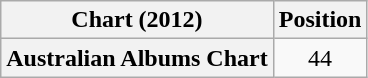<table class="wikitable plainrowheaders" style="text-align:center">
<tr>
<th scope="col">Chart (2012)</th>
<th scope="col">Position</th>
</tr>
<tr>
<th scope="row">Australian Albums Chart</th>
<td>44</td>
</tr>
</table>
